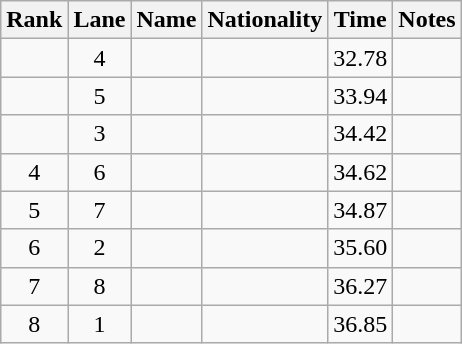<table class="wikitable sortable" style="text-align:center">
<tr>
<th>Rank</th>
<th>Lane</th>
<th>Name</th>
<th>Nationality</th>
<th>Time</th>
<th>Notes</th>
</tr>
<tr>
<td></td>
<td>4</td>
<td align=left></td>
<td align=left></td>
<td>32.78</td>
<td></td>
</tr>
<tr>
<td></td>
<td>5</td>
<td align=left></td>
<td align=left></td>
<td>33.94</td>
<td></td>
</tr>
<tr>
<td></td>
<td>3</td>
<td align=left></td>
<td align=left></td>
<td>34.42</td>
<td></td>
</tr>
<tr>
<td>4</td>
<td>6</td>
<td align=left></td>
<td align=left></td>
<td>34.62</td>
<td></td>
</tr>
<tr>
<td>5</td>
<td>7</td>
<td align=left></td>
<td align=left></td>
<td>34.87</td>
<td></td>
</tr>
<tr>
<td>6</td>
<td>2</td>
<td align=left></td>
<td align=left></td>
<td>35.60</td>
<td></td>
</tr>
<tr>
<td>7</td>
<td>8</td>
<td align=left></td>
<td align=left></td>
<td>36.27</td>
<td></td>
</tr>
<tr>
<td>8</td>
<td>1</td>
<td align=left></td>
<td align=left></td>
<td>36.85</td>
<td></td>
</tr>
</table>
